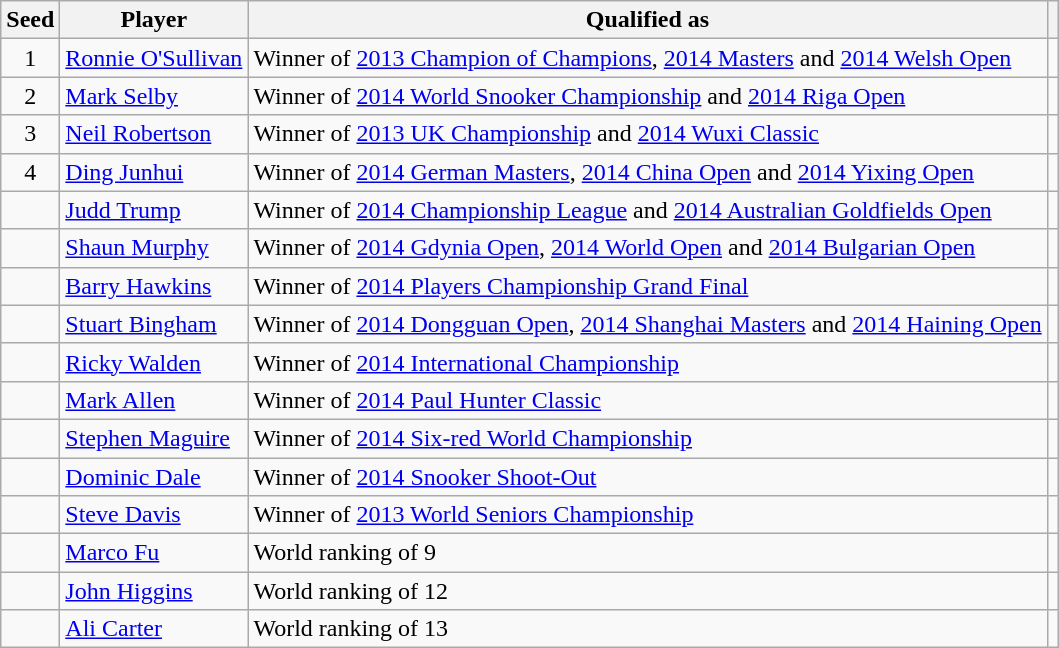<table class="wikitable">
<tr>
<th>Seed</th>
<th>Player</th>
<th>Qualified as</th>
<th></th>
</tr>
<tr>
<td align="center">1</td>
<td> <a href='#'>Ronnie O'Sullivan</a></td>
<td>Winner of <a href='#'>2013 Champion of Champions</a>, <a href='#'>2014 Masters</a> and <a href='#'>2014 Welsh Open</a></td>
<td align="center"></td>
</tr>
<tr>
<td align="center">2</td>
<td> <a href='#'>Mark Selby</a></td>
<td>Winner of <a href='#'>2014 World Snooker Championship</a> and <a href='#'>2014 Riga Open</a></td>
<td align="center"></td>
</tr>
<tr>
<td align="center">3</td>
<td> <a href='#'>Neil Robertson</a></td>
<td>Winner of <a href='#'>2013 UK Championship</a> and <a href='#'>2014 Wuxi Classic</a></td>
<td align="center"></td>
</tr>
<tr>
<td align="center">4</td>
<td> <a href='#'>Ding Junhui</a></td>
<td>Winner of <a href='#'>2014 German Masters</a>, <a href='#'>2014 China Open</a> and <a href='#'>2014 Yixing Open</a></td>
<td align="center"></td>
</tr>
<tr>
<td align="center"></td>
<td> <a href='#'>Judd Trump</a></td>
<td>Winner of <a href='#'>2014 Championship League</a> and <a href='#'>2014 Australian Goldfields Open</a></td>
<td align="center"></td>
</tr>
<tr>
<td align="center"></td>
<td> <a href='#'>Shaun Murphy</a></td>
<td>Winner of <a href='#'>2014 Gdynia Open</a>, <a href='#'>2014 World Open</a> and <a href='#'>2014 Bulgarian Open</a></td>
<td align="center"></td>
</tr>
<tr>
<td align="center"></td>
<td> <a href='#'>Barry Hawkins</a></td>
<td>Winner of <a href='#'>2014 Players Championship Grand Final</a></td>
<td align="center"></td>
</tr>
<tr>
<td align="center"></td>
<td> <a href='#'>Stuart Bingham</a></td>
<td>Winner of <a href='#'>2014 Dongguan Open</a>, <a href='#'>2014 Shanghai Masters</a> and <a href='#'>2014 Haining Open</a></td>
<td align="center"></td>
</tr>
<tr>
<td align="center"></td>
<td> <a href='#'>Ricky Walden</a></td>
<td>Winner of <a href='#'>2014 International Championship</a></td>
<td align="center"></td>
</tr>
<tr>
<td align="center"></td>
<td> <a href='#'>Mark Allen</a></td>
<td>Winner of <a href='#'>2014 Paul Hunter Classic</a></td>
<td align="center"></td>
</tr>
<tr>
<td align="center"></td>
<td> <a href='#'>Stephen Maguire</a></td>
<td>Winner of <a href='#'>2014 Six-red World Championship</a></td>
<td align="center"></td>
</tr>
<tr>
<td align="center"></td>
<td> <a href='#'>Dominic Dale</a></td>
<td>Winner of <a href='#'>2014 Snooker Shoot-Out</a></td>
<td align="center"></td>
</tr>
<tr>
<td align="center"></td>
<td> <a href='#'>Steve Davis</a></td>
<td>Winner of <a href='#'>2013 World Seniors Championship</a></td>
<td align="center"></td>
</tr>
<tr>
<td align="center"></td>
<td> <a href='#'>Marco Fu</a></td>
<td>World ranking of 9</td>
<td align="center"></td>
</tr>
<tr>
<td align="center"></td>
<td> <a href='#'>John Higgins</a></td>
<td>World ranking of 12</td>
<td align="center"></td>
</tr>
<tr>
<td align="center"></td>
<td> <a href='#'>Ali Carter</a></td>
<td>World ranking of 13</td>
<td align="center"></td>
</tr>
</table>
